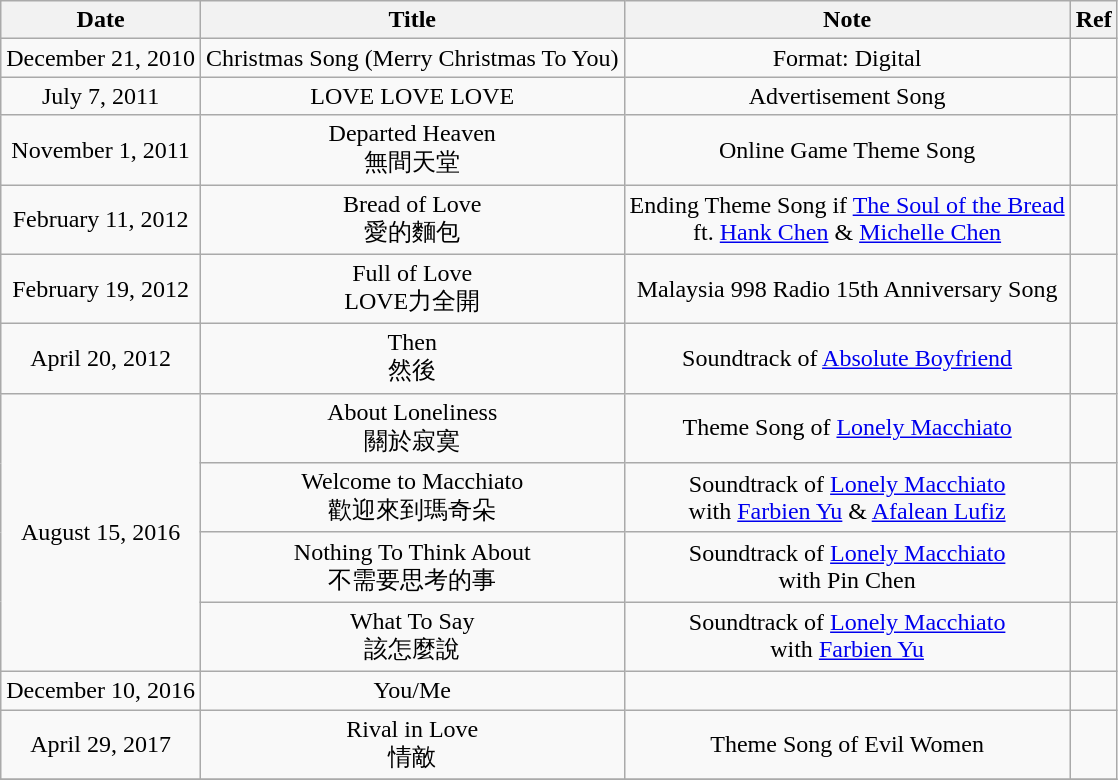<table class= "wikitable">
<tr>
<th>Date</th>
<th>Title</th>
<th>Note</th>
<th>Ref</th>
</tr>
<tr align= "center">
<td>December 21, 2010</td>
<td>Christmas Song (Merry Christmas To You)</td>
<td>Format: Digital</td>
<td></td>
</tr>
<tr align= "center">
<td>July 7, 2011</td>
<td>LOVE LOVE LOVE</td>
<td>Advertisement Song</td>
<td></td>
</tr>
<tr align= "center">
<td>November 1, 2011</td>
<td>Departed Heaven <br> 無間天堂</td>
<td>Online Game Theme Song</td>
<td></td>
</tr>
<tr align= "center">
<td>February 11, 2012</td>
<td>Bread of Love <br> 愛的麵包</td>
<td>Ending Theme Song if <a href='#'>The Soul of the Bread</a> <br> ft. <a href='#'>Hank Chen</a> & <a href='#'>Michelle Chen</a></td>
<td></td>
</tr>
<tr align= "center">
<td>February 19, 2012</td>
<td>Full of Love <br> LOVE力全開</td>
<td>Malaysia 998 Radio 15th Anniversary Song</td>
<td></td>
</tr>
<tr align= "center">
<td>April 20, 2012</td>
<td>Then <br> 然後</td>
<td>Soundtrack of <a href='#'>Absolute Boyfriend</a></td>
<td></td>
</tr>
<tr align= "center">
<td rowspan="4">August 15, 2016</td>
<td>About Loneliness <br> 關於寂寞</td>
<td>Theme Song of <a href='#'>Lonely Macchiato</a></td>
<td></td>
</tr>
<tr align= "center">
<td>Welcome to Macchiato <br> 歡迎來到瑪奇朵</td>
<td>Soundtrack of <a href='#'>Lonely Macchiato</a><br>with <a href='#'>Farbien Yu</a> & <a href='#'>Afalean Lufiz</a></td>
<td></td>
</tr>
<tr align= "center">
<td>Nothing To Think About <br> 不需要思考的事</td>
<td>Soundtrack of <a href='#'>Lonely Macchiato</a><br>with Pin Chen</td>
<td></td>
</tr>
<tr align= "center">
<td>What To Say <br> 該怎麼說</td>
<td>Soundtrack of <a href='#'>Lonely Macchiato</a><br>with <a href='#'>Farbien Yu</a></td>
<td></td>
</tr>
<tr align= "center">
<td>December 10, 2016</td>
<td>You/Me</td>
<td></td>
<td></td>
</tr>
<tr align= "center">
<td>April 29, 2017</td>
<td>Rival in Love <br> 情敵</td>
<td>Theme Song of Evil Women</td>
<td></td>
</tr>
<tr align= "center">
</tr>
</table>
